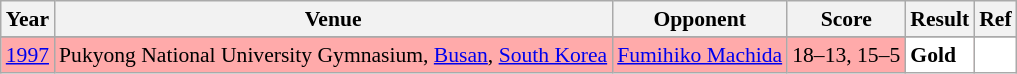<table class="sortable wikitable" style="font-size: 90%;">
<tr>
<th>Year</th>
<th>Venue</th>
<th>Opponent</th>
<th>Score</th>
<th>Result</th>
<th>Ref</th>
</tr>
<tr>
</tr>
<tr style="background:#FFAAAA">
<td align="center"><a href='#'>1997</a></td>
<td align="left">Pukyong National University Gymnasium, <a href='#'>Busan</a>, <a href='#'>South Korea</a></td>
<td align="left"> <a href='#'>Fumihiko Machida</a></td>
<td align="left">18–13, 15–5</td>
<td style="text-align:left; background:white"> <strong>Gold</strong></td>
<td style="text-align:center; background:white"></td>
</tr>
</table>
